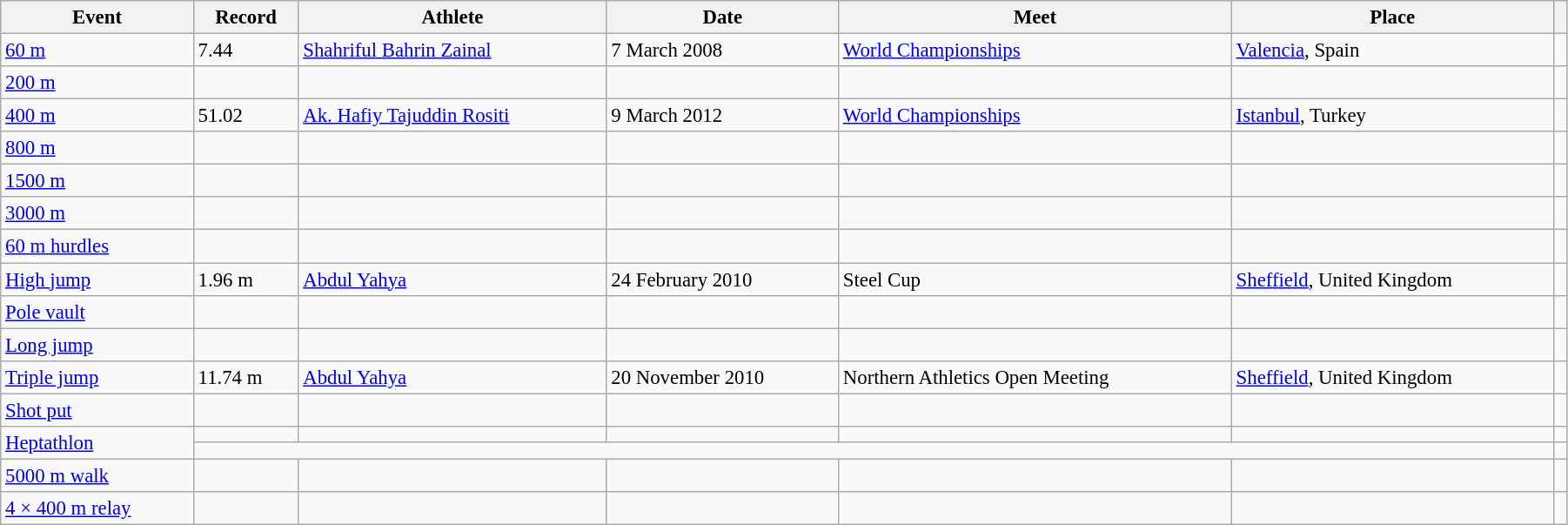<table class="wikitable" style="font-size:95%; width: 95%;">
<tr>
<th>Event</th>
<th>Record</th>
<th>Athlete</th>
<th>Date</th>
<th>Meet</th>
<th>Place</th>
<th></th>
</tr>
<tr>
<td><a href='#'>60 m</a></td>
<td>7.44</td>
<td><a href='#'>Shahriful Bahrin Zainal</a></td>
<td>7 March 2008</td>
<td><a href='#'>World Championships</a></td>
<td><a href='#'>Valencia</a>, Spain</td>
<td></td>
</tr>
<tr>
<td><a href='#'>200 m</a></td>
<td></td>
<td></td>
<td></td>
<td></td>
<td></td>
<td></td>
</tr>
<tr>
<td><a href='#'>400 m</a></td>
<td>51.02</td>
<td><a href='#'>Ak. Hafiy Tajuddin Rositi</a></td>
<td>9 March 2012</td>
<td><a href='#'>World Championships</a></td>
<td><a href='#'>Istanbul</a>, Turkey</td>
<td></td>
</tr>
<tr>
<td><a href='#'>800 m</a></td>
<td></td>
<td></td>
<td></td>
<td></td>
<td></td>
<td></td>
</tr>
<tr>
<td><a href='#'>1500 m</a></td>
<td></td>
<td></td>
<td></td>
<td></td>
<td></td>
<td></td>
</tr>
<tr>
<td><a href='#'>3000 m</a></td>
<td></td>
<td></td>
<td></td>
<td></td>
<td></td>
<td></td>
</tr>
<tr>
<td><a href='#'>60 m hurdles</a></td>
<td></td>
<td></td>
<td></td>
<td></td>
<td></td>
<td></td>
</tr>
<tr>
<td><a href='#'>High jump</a></td>
<td>1.96 m</td>
<td><a href='#'>Abdul Yahya</a></td>
<td>24 February 2010</td>
<td>Steel Cup</td>
<td><a href='#'>Sheffield</a>, United Kingdom</td>
<td></td>
</tr>
<tr>
<td><a href='#'>Pole vault</a></td>
<td></td>
<td></td>
<td></td>
<td></td>
<td></td>
<td></td>
</tr>
<tr>
<td><a href='#'>Long jump</a></td>
<td></td>
<td></td>
<td></td>
<td></td>
<td></td>
<td></td>
</tr>
<tr>
<td><a href='#'>Triple jump</a></td>
<td>11.74 m</td>
<td><a href='#'>Abdul Yahya</a></td>
<td>20 November 2010</td>
<td>Northern Athletics Open Meeting</td>
<td><a href='#'>Sheffield</a>, United Kingdom</td>
<td></td>
</tr>
<tr>
<td><a href='#'>Shot put</a></td>
<td></td>
<td></td>
<td></td>
<td></td>
<td></td>
<td></td>
</tr>
<tr>
<td rowspan=2><a href='#'>Heptathlon</a></td>
<td></td>
<td></td>
<td></td>
<td></td>
<td></td>
<td></td>
</tr>
<tr>
<td colspan=5></td>
<td></td>
</tr>
<tr>
<td><a href='#'>5000 m walk</a></td>
<td></td>
<td></td>
<td></td>
<td></td>
<td></td>
<td></td>
</tr>
<tr>
<td><a href='#'>4 × 400 m relay</a></td>
<td></td>
<td></td>
<td></td>
<td></td>
<td></td>
<td></td>
</tr>
</table>
